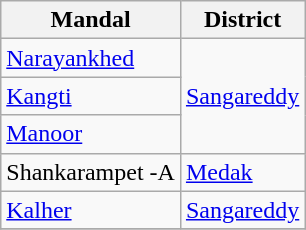<table class="wikitable sortable static-row-numbers static-row-header-hash">
<tr>
<th>Mandal</th>
<th>District</th>
</tr>
<tr>
<td><a href='#'>Narayankhed</a></td>
<td rowspan=3><a href='#'>Sangareddy</a></td>
</tr>
<tr>
<td><a href='#'>Kangti</a></td>
</tr>
<tr>
<td><a href='#'>Manoor</a></td>
</tr>
<tr>
<td>Shankarampet -A</td>
<td><a href='#'>Medak</a></td>
</tr>
<tr>
<td><a href='#'>Kalher</a></td>
<td><a href='#'>Sangareddy</a></td>
</tr>
<tr>
</tr>
</table>
